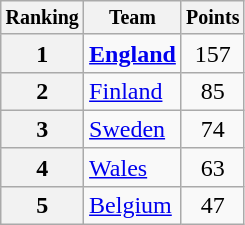<table class="wikitable">
<tr style="font-size:10pt;font-weight:bold">
<th>Ranking</th>
<th>Team</th>
<th>Points</th>
</tr>
<tr>
<th>1</th>
<td> <strong><a href='#'>England</a></strong></td>
<td align=center>157</td>
</tr>
<tr>
<th>2</th>
<td> <a href='#'>Finland</a></td>
<td align=center>85</td>
</tr>
<tr>
<th>3</th>
<td> <a href='#'>Sweden</a></td>
<td align=center>74</td>
</tr>
<tr>
<th>4</th>
<td> <a href='#'>Wales</a></td>
<td align=center>63</td>
</tr>
<tr>
<th>5</th>
<td> <a href='#'>Belgium</a></td>
<td align=center>47</td>
</tr>
</table>
